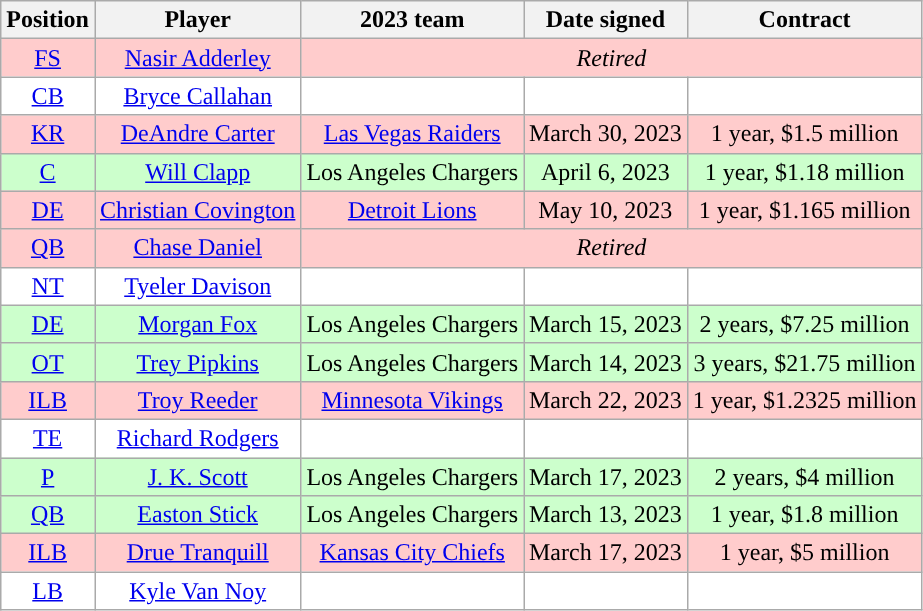<table class="wikitable" style="text-align:center">
<tr>
<th>Position</th>
<th>Player</th>
<th>2023 team</th>
<th>Date signed</th>
<th>Contract</th>
</tr>
<tr style="background:#fcc">
<td><a href='#'>FS</a></td>
<td><a href='#'>Nasir Adderley</a></td>
<td colspan=3><em>Retired</em></td>
</tr>
<tr style="background:#fff">
<td><a href='#'>CB</a></td>
<td><a href='#'>Bryce Callahan</a></td>
<td></td>
<td></td>
<td></td>
</tr>
<tr style="background:#fcc">
<td><a href='#'>KR</a></td>
<td><a href='#'>DeAndre Carter</a></td>
<td><a href='#'>Las Vegas Raiders</a></td>
<td>March 30, 2023</td>
<td>1 year, $1.5 million</td>
</tr>
<tr style="background:#cfc">
<td><a href='#'>C</a></td>
<td><a href='#'>Will Clapp</a></td>
<td>Los Angeles Chargers</td>
<td>April 6, 2023</td>
<td>1 year, $1.18 million</td>
</tr>
<tr style="background:#fcc">
<td><a href='#'>DE</a></td>
<td><a href='#'>Christian Covington</a></td>
<td><a href='#'>Detroit Lions</a></td>
<td>May 10, 2023</td>
<td>1 year, $1.165 million</td>
</tr>
<tr style="background:#fcc">
<td><a href='#'>QB</a></td>
<td><a href='#'>Chase Daniel</a></td>
<td colspan=3><em>Retired</em></td>
</tr>
<tr style="background:#fff">
<td><a href='#'>NT</a></td>
<td><a href='#'>Tyeler Davison</a></td>
<td></td>
<td></td>
<td></td>
</tr>
<tr style="background:#cfc">
<td><a href='#'>DE</a></td>
<td><a href='#'>Morgan Fox</a></td>
<td>Los Angeles Chargers</td>
<td>March 15, 2023</td>
<td>2 years, $7.25 million</td>
</tr>
<tr style="background:#cfc">
<td><a href='#'>OT</a></td>
<td><a href='#'>Trey Pipkins</a></td>
<td>Los Angeles Chargers</td>
<td>March 14, 2023</td>
<td>3 years, $21.75 million</td>
</tr>
<tr style="background:#fcc">
<td><a href='#'>ILB</a></td>
<td><a href='#'>Troy Reeder</a></td>
<td><a href='#'>Minnesota Vikings</a></td>
<td>March 22, 2023</td>
<td>1 year,  $1.2325 million</td>
</tr>
<tr style="background:#fff">
<td><a href='#'>TE</a></td>
<td><a href='#'>Richard Rodgers</a></td>
<td></td>
<td></td>
<td></td>
</tr>
<tr style="background:#cfc">
<td><a href='#'>P</a></td>
<td><a href='#'>J. K. Scott</a></td>
<td>Los Angeles Chargers</td>
<td>March 17, 2023</td>
<td>2 years, $4 million</td>
</tr>
<tr style="background:#cfc">
<td><a href='#'>QB</a></td>
<td><a href='#'>Easton Stick</a></td>
<td>Los Angeles Chargers</td>
<td>March 13, 2023</td>
<td>1 year, $1.8 million</td>
</tr>
<tr style="background:#fcc">
<td><a href='#'>ILB</a></td>
<td><a href='#'>Drue Tranquill</a></td>
<td><a href='#'>Kansas City Chiefs</a></td>
<td>March 17, 2023</td>
<td>1 year, $5 million</td>
</tr>
<tr style="background:#fff">
<td><a href='#'>LB</a></td>
<td><a href='#'>Kyle Van Noy</a></td>
<td></td>
<td></td>
<td></td>
</tr>
</table>
